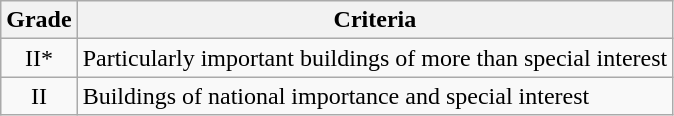<table class="wikitable">
<tr>
<th>Grade</th>
<th>Criteria</th>
</tr>
<tr>
<td align="center" >II*</td>
<td>Particularly important buildings of more than special interest</td>
</tr>
<tr>
<td align="center" >II</td>
<td>Buildings of national importance and special interest</td>
</tr>
</table>
